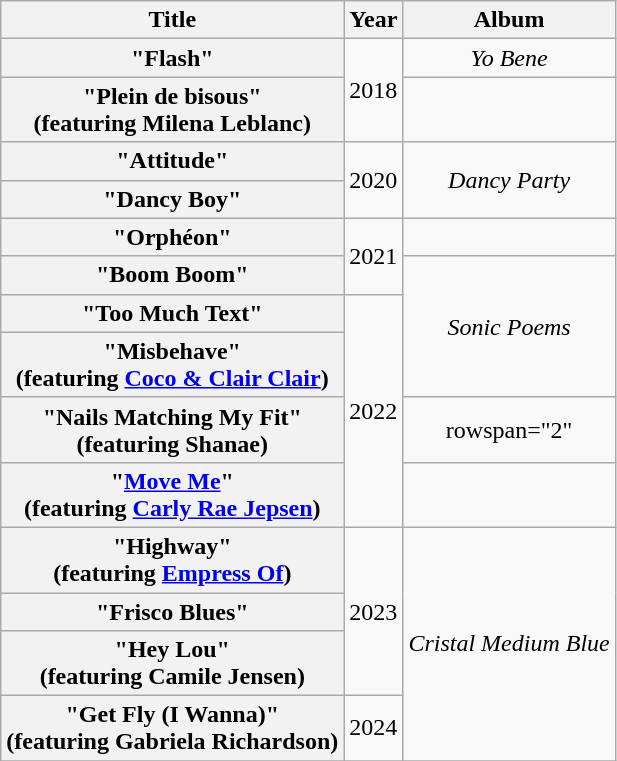<table class="wikitable plainrowheaders" style="text-align:center;">
<tr>
<th scope="col">Title</th>
<th scope="col">Year</th>
<th scope="col">Album</th>
</tr>
<tr>
<th scope="row">"Flash"</th>
<td rowspan="2">2018</td>
<td><em>Yo Bene</em></td>
</tr>
<tr>
<th scope="row">"Plein de bisous"  <br><span>(featuring Milena Leblanc)</span></th>
<td></td>
</tr>
<tr>
<th scope="row">"Attitude"</th>
<td rowspan="2">2020</td>
<td rowspan="2"><em>Dancy Party</em></td>
</tr>
<tr>
<th scope="row">"Dancy Boy"</th>
</tr>
<tr>
<th scope="row">"Orphéon"</th>
<td rowspan="2">2021</td>
<td></td>
</tr>
<tr>
<th scope="row">"Boom Boom"</th>
<td rowspan="3"><em>Sonic Poems</em></td>
</tr>
<tr>
<th scope="row">"Too Much Text"</th>
<td rowspan="4">2022</td>
</tr>
<tr>
<th scope="row">"Misbehave" <br><span>(featuring <a href='#'>Coco & Clair Clair</a>)</span></th>
</tr>
<tr>
<th scope="row">"Nails Matching My Fit" <br><span>(featuring Shanae)</span></th>
<td>rowspan="2" </td>
</tr>
<tr>
<th scope="row">"<a href='#'>Move Me</a>"  <br><span>(featuring <a href='#'>Carly Rae Jepsen</a>)</span></th>
</tr>
<tr>
<th scope="row">"Highway" <br><span>(featuring <a href='#'>Empress Of</a>)</span></th>
<td rowspan="3">2023</td>
<td rowspan="4"><em>Cristal Medium Blue</em></td>
</tr>
<tr>
<th scope="row">"Frisco Blues"</th>
</tr>
<tr>
<th scope="row">"Hey Lou" <br><span>(featuring Camile Jensen)</span></th>
</tr>
<tr>
<th scope="row">"Get Fly (I Wanna)" <br><span>(featuring Gabriela Richardson)</span></th>
<td>2024</td>
</tr>
<tr>
</tr>
</table>
